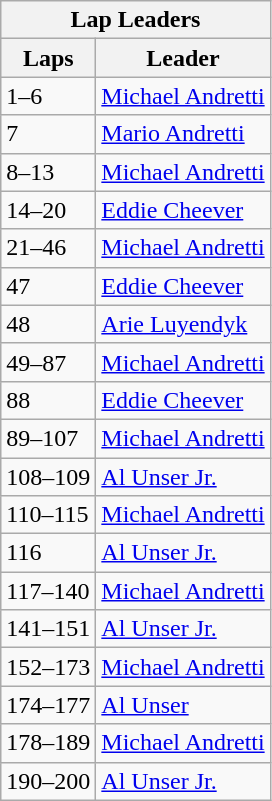<table class="wikitable">
<tr>
<th colspan=2>Lap Leaders</th>
</tr>
<tr>
<th>Laps</th>
<th>Leader</th>
</tr>
<tr>
<td>1–6</td>
<td><a href='#'>Michael Andretti</a></td>
</tr>
<tr>
<td>7</td>
<td><a href='#'>Mario Andretti</a></td>
</tr>
<tr>
<td>8–13</td>
<td><a href='#'>Michael Andretti</a></td>
</tr>
<tr>
<td>14–20</td>
<td><a href='#'>Eddie Cheever</a></td>
</tr>
<tr>
<td>21–46</td>
<td><a href='#'>Michael Andretti</a></td>
</tr>
<tr>
<td>47</td>
<td><a href='#'>Eddie Cheever</a></td>
</tr>
<tr>
<td>48</td>
<td><a href='#'>Arie Luyendyk</a></td>
</tr>
<tr>
<td>49–87</td>
<td><a href='#'>Michael Andretti</a></td>
</tr>
<tr>
<td>88</td>
<td><a href='#'>Eddie Cheever</a></td>
</tr>
<tr>
<td>89–107</td>
<td><a href='#'>Michael Andretti</a></td>
</tr>
<tr>
<td>108–109</td>
<td><a href='#'>Al Unser Jr.</a></td>
</tr>
<tr>
<td>110–115</td>
<td><a href='#'>Michael Andretti</a></td>
</tr>
<tr>
<td>116</td>
<td><a href='#'>Al Unser Jr.</a></td>
</tr>
<tr>
<td>117–140</td>
<td><a href='#'>Michael Andretti</a></td>
</tr>
<tr>
<td>141–151</td>
<td><a href='#'>Al Unser Jr.</a></td>
</tr>
<tr>
<td>152–173</td>
<td><a href='#'>Michael Andretti</a></td>
</tr>
<tr>
<td>174–177</td>
<td><a href='#'>Al Unser</a></td>
</tr>
<tr>
<td>178–189</td>
<td><a href='#'>Michael Andretti</a></td>
</tr>
<tr>
<td>190–200</td>
<td><a href='#'>Al Unser Jr.</a></td>
</tr>
</table>
